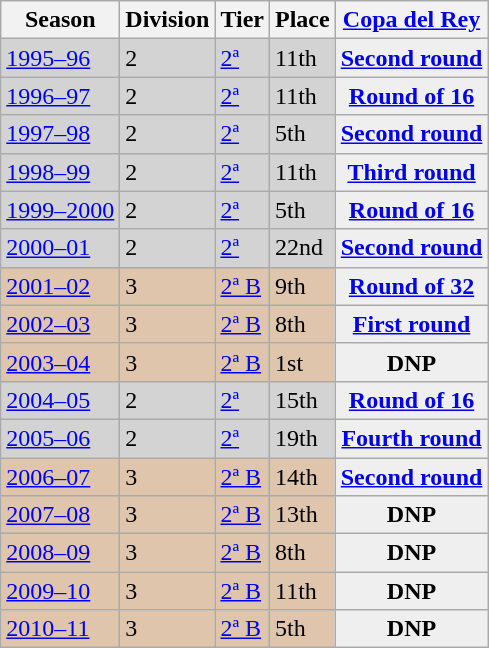<table class="wikitable">
<tr>
<th>Season</th>
<th>Division</th>
<th>Tier</th>
<th>Place</th>
<th><a href='#'>Copa del Rey</a></th>
</tr>
<tr>
<td style="background:#D3D3D3;"><a href='#'>1995–96</a></td>
<td style="background:#D3D3D3;">2</td>
<td style="background:#D3D3D3;"><a href='#'>2ª</a></td>
<td style="background:#D3D3D3;">11th</td>
<th style="background:#efefef;"><a href='#'>Second round</a></th>
</tr>
<tr>
<td style="background:#D3D3D3;"><a href='#'>1996–97</a></td>
<td style="background:#D3D3D3;">2</td>
<td style="background:#D3D3D3;"><a href='#'>2ª</a></td>
<td style="background:#D3D3D3;">11th</td>
<th style="background:#efefef;"><a href='#'>Round of 16</a></th>
</tr>
<tr>
<td style="background:#D3D3D3;"><a href='#'>1997–98</a></td>
<td style="background:#D3D3D3;">2</td>
<td style="background:#D3D3D3;"><a href='#'>2ª</a></td>
<td style="background:#D3D3D3;">5th</td>
<th style="background:#efefef;"><a href='#'>Second round</a></th>
</tr>
<tr>
<td style="background:#D3D3D3;"><a href='#'>1998–99</a></td>
<td style="background:#D3D3D3;">2</td>
<td style="background:#D3D3D3;"><a href='#'>2ª</a></td>
<td style="background:#D3D3D3;">11th</td>
<th style="background:#efefef;"><a href='#'>Third round</a></th>
</tr>
<tr>
<td style="background:#D3D3D3;"><a href='#'>1999–2000</a></td>
<td style="background:#D3D3D3;">2</td>
<td style="background:#D3D3D3;"><a href='#'>2ª</a></td>
<td style="background:#D3D3D3;">5th</td>
<th style="background:#efefef;"><a href='#'>Round of 16</a></th>
</tr>
<tr>
<td style="background:#D3D3D3;"><a href='#'>2000–01</a></td>
<td style="background:#D3D3D3;">2</td>
<td style="background:#D3D3D3;"><a href='#'>2ª</a></td>
<td style="background:#D3D3D3;">22nd</td>
<th style="background:#efefef;"><a href='#'>Second round</a></th>
</tr>
<tr>
<td style="background:#DEC5AB;"><a href='#'>2001–02</a></td>
<td style="background:#DEC5AB;">3</td>
<td style="background:#DEC5AB;"><a href='#'>2ª B</a></td>
<td style="background:#DEC5AB;">9th</td>
<th style="background:#efefef;"><a href='#'>Round of 32</a></th>
</tr>
<tr>
<td style="background:#DEC5AB;"><a href='#'>2002–03</a></td>
<td style="background:#DEC5AB;">3</td>
<td style="background:#DEC5AB;"><a href='#'>2ª B</a></td>
<td style="background:#DEC5AB;">8th</td>
<th style="background:#efefef;"><a href='#'>First round</a></th>
</tr>
<tr>
<td style="background:#DEC5AB;"><a href='#'>2003–04</a></td>
<td style="background:#DEC5AB;">3</td>
<td style="background:#DEC5AB;"><a href='#'>2ª B</a></td>
<td style="background:#DEC5AB;">1st</td>
<th style="background:#efefef;">DNP</th>
</tr>
<tr>
<td style="background:#D3D3D3;"><a href='#'>2004–05</a></td>
<td style="background:#D3D3D3;">2</td>
<td style="background:#D3D3D3;"><a href='#'>2ª</a></td>
<td style="background:#D3D3D3;">15th</td>
<th style="background:#efefef;"><a href='#'>Round of 16</a></th>
</tr>
<tr>
<td style="background:#D3D3D3;"><a href='#'>2005–06</a></td>
<td style="background:#D3D3D3;">2</td>
<td style="background:#D3D3D3;"><a href='#'>2ª</a></td>
<td style="background:#D3D3D3;">19th</td>
<th style="background:#efefef;"><a href='#'>Fourth round</a></th>
</tr>
<tr>
<td style="background:#DEC5AB;"><a href='#'>2006–07</a></td>
<td style="background:#DEC5AB;">3</td>
<td style="background:#DEC5AB;"><a href='#'>2ª B</a></td>
<td style="background:#DEC5AB;">14th</td>
<th style="background:#efefef;"><a href='#'>Second round</a></th>
</tr>
<tr>
<td style="background:#DEC5AB;"><a href='#'>2007–08</a></td>
<td style="background:#DEC5AB;">3</td>
<td style="background:#DEC5AB;"><a href='#'>2ª B</a></td>
<td style="background:#DEC5AB;">13th</td>
<th style="background:#efefef;">DNP</th>
</tr>
<tr>
<td style="background:#DEC5AB;"><a href='#'>2008–09</a></td>
<td style="background:#DEC5AB;">3</td>
<td style="background:#DEC5AB;"><a href='#'>2ª B</a></td>
<td style="background:#DEC5AB;">8th</td>
<th style="background:#efefef;">DNP</th>
</tr>
<tr>
<td style="background:#DEC5AB;"><a href='#'>2009–10</a></td>
<td style="background:#DEC5AB;">3</td>
<td style="background:#DEC5AB;"><a href='#'>2ª B</a></td>
<td style="background:#DEC5AB;">11th</td>
<th style="background:#efefef;">DNP</th>
</tr>
<tr>
<td style="background:#DEC5AB;"><a href='#'>2010–11</a></td>
<td style="background:#DEC5AB;">3</td>
<td style="background:#DEC5AB;"><a href='#'>2ª B</a></td>
<td style="background:#DEC5AB;">5th</td>
<th style="background:#efefef;">DNP</th>
</tr>
</table>
